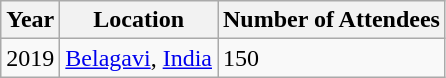<table class="wikitable">
<tr>
<th>Year</th>
<th>Location</th>
<th>Number of Attendees</th>
</tr>
<tr>
<td>2019</td>
<td><a href='#'>Belagavi</a>, <a href='#'>India</a></td>
<td>150 </td>
</tr>
</table>
